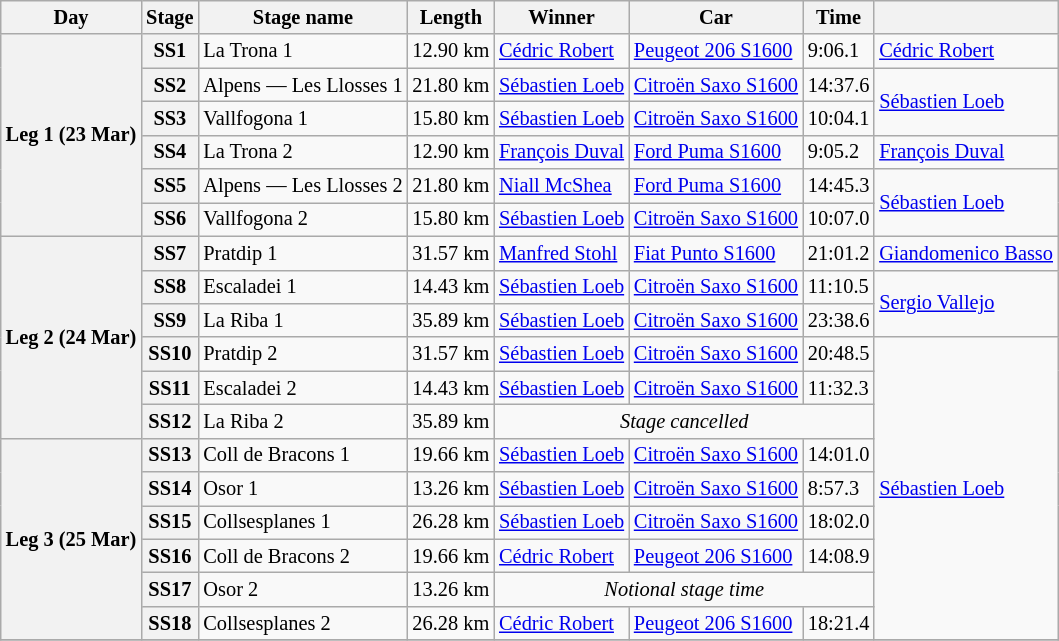<table class="wikitable" style="font-size: 85%;">
<tr>
<th>Day</th>
<th>Stage</th>
<th>Stage name</th>
<th>Length</th>
<th>Winner</th>
<th>Car</th>
<th>Time</th>
<th></th>
</tr>
<tr>
<th rowspan="6">Leg 1 (23 Mar)</th>
<th>SS1</th>
<td>La Trona 1</td>
<td align="center">12.90 km</td>
<td> <a href='#'>Cédric Robert</a></td>
<td><a href='#'>Peugeot 206 S1600</a></td>
<td>9:06.1</td>
<td rowspan="1"> <a href='#'>Cédric Robert</a></td>
</tr>
<tr>
<th>SS2</th>
<td>Alpens — Les Llosses 1</td>
<td align="center">21.80 km</td>
<td> <a href='#'>Sébastien Loeb</a></td>
<td><a href='#'>Citroën Saxo S1600</a></td>
<td>14:37.6</td>
<td rowspan="2"> <a href='#'>Sébastien Loeb</a></td>
</tr>
<tr>
<th>SS3</th>
<td>Vallfogona 1</td>
<td align="center">15.80 km</td>
<td> <a href='#'>Sébastien Loeb</a></td>
<td><a href='#'>Citroën Saxo S1600</a></td>
<td>10:04.1</td>
</tr>
<tr>
<th>SS4</th>
<td>La Trona 2</td>
<td align="center">12.90 km</td>
<td> <a href='#'>François Duval</a></td>
<td><a href='#'>Ford Puma S1600</a></td>
<td>9:05.2</td>
<td rowspan="1"> <a href='#'>François Duval</a></td>
</tr>
<tr>
<th>SS5</th>
<td>Alpens — Les Llosses 2</td>
<td align="center">21.80 km</td>
<td> <a href='#'>Niall McShea</a></td>
<td><a href='#'>Ford Puma S1600</a></td>
<td>14:45.3</td>
<td rowspan="2"> <a href='#'>Sébastien Loeb</a></td>
</tr>
<tr>
<th>SS6</th>
<td>Vallfogona 2</td>
<td align="center">15.80 km</td>
<td> <a href='#'>Sébastien Loeb</a></td>
<td><a href='#'>Citroën Saxo S1600</a></td>
<td>10:07.0</td>
</tr>
<tr>
<th rowspan="6">Leg 2 (24 Mar)</th>
<th>SS7</th>
<td>Pratdip 1</td>
<td align="center">31.57 km</td>
<td> <a href='#'>Manfred Stohl</a></td>
<td><a href='#'>Fiat Punto S1600</a></td>
<td>21:01.2</td>
<td rowspan="1"> <a href='#'>Giandomenico Basso</a></td>
</tr>
<tr>
<th>SS8</th>
<td>Escaladei 1</td>
<td align="center">14.43 km</td>
<td> <a href='#'>Sébastien Loeb</a></td>
<td><a href='#'>Citroën Saxo S1600</a></td>
<td>11:10.5</td>
<td rowspan="2"> <a href='#'>Sergio Vallejo</a></td>
</tr>
<tr>
<th>SS9</th>
<td>La Riba 1</td>
<td align="center">35.89 km</td>
<td> <a href='#'>Sébastien Loeb</a></td>
<td><a href='#'>Citroën Saxo S1600</a></td>
<td>23:38.6</td>
</tr>
<tr>
<th>SS10</th>
<td>Pratdip 2</td>
<td align="center">31.57 km</td>
<td> <a href='#'>Sébastien Loeb</a></td>
<td><a href='#'>Citroën Saxo S1600</a></td>
<td>20:48.5</td>
<td rowspan="9"> <a href='#'>Sébastien Loeb</a></td>
</tr>
<tr>
<th>SS11</th>
<td>Escaladei 2</td>
<td align="center">14.43 km</td>
<td> <a href='#'>Sébastien Loeb</a></td>
<td><a href='#'>Citroën Saxo S1600</a></td>
<td>11:32.3</td>
</tr>
<tr>
<th>SS12</th>
<td>La Riba 2</td>
<td align="center">35.89 km</td>
<td colspan="3" align="center"><em>Stage cancelled</em></td>
</tr>
<tr>
<th rowspan="6">Leg 3 (25 Mar)</th>
<th>SS13</th>
<td>Coll de Bracons 1</td>
<td align="center">19.66 km</td>
<td> <a href='#'>Sébastien Loeb</a></td>
<td><a href='#'>Citroën Saxo S1600</a></td>
<td>14:01.0</td>
</tr>
<tr>
<th>SS14</th>
<td>Osor 1</td>
<td align="center">13.26 km</td>
<td> <a href='#'>Sébastien Loeb</a></td>
<td><a href='#'>Citroën Saxo S1600</a></td>
<td>8:57.3</td>
</tr>
<tr>
<th>SS15</th>
<td>Collsesplanes 1</td>
<td align="center">26.28 km</td>
<td> <a href='#'>Sébastien Loeb</a></td>
<td><a href='#'>Citroën Saxo S1600</a></td>
<td>18:02.0</td>
</tr>
<tr>
<th>SS16</th>
<td>Coll de Bracons 2</td>
<td align="center">19.66 km</td>
<td> <a href='#'>Cédric Robert</a></td>
<td><a href='#'>Peugeot 206 S1600</a></td>
<td>14:08.9</td>
</tr>
<tr>
<th>SS17</th>
<td>Osor 2</td>
<td align="center">13.26 km</td>
<td colspan="3" align="center"><em>Notional stage time</em></td>
</tr>
<tr>
<th>SS18</th>
<td>Collsesplanes 2</td>
<td align="center">26.28 km</td>
<td> <a href='#'>Cédric Robert</a></td>
<td><a href='#'>Peugeot 206 S1600</a></td>
<td>18:21.4</td>
</tr>
<tr>
</tr>
</table>
